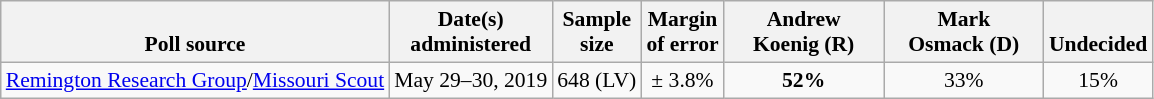<table class="wikitable" style="font-size:90%;text-align:center;">
<tr valign=bottom>
<th>Poll source</th>
<th>Date(s)<br>administered</th>
<th>Sample<br>size</th>
<th>Margin<br>of error</th>
<th style="width:100px;">Andrew<br>Koenig (R)</th>
<th style="width:100px;">Mark<br>Osmack (D)</th>
<th>Undecided</th>
</tr>
<tr>
<td style="text-align:left;"><a href='#'>Remington Research Group</a>/<a href='#'>Missouri Scout</a></td>
<td>May 29–30, 2019</td>
<td>648 (LV)</td>
<td>± 3.8%</td>
<td><strong>52%</strong></td>
<td>33%</td>
<td>15%</td>
</tr>
</table>
